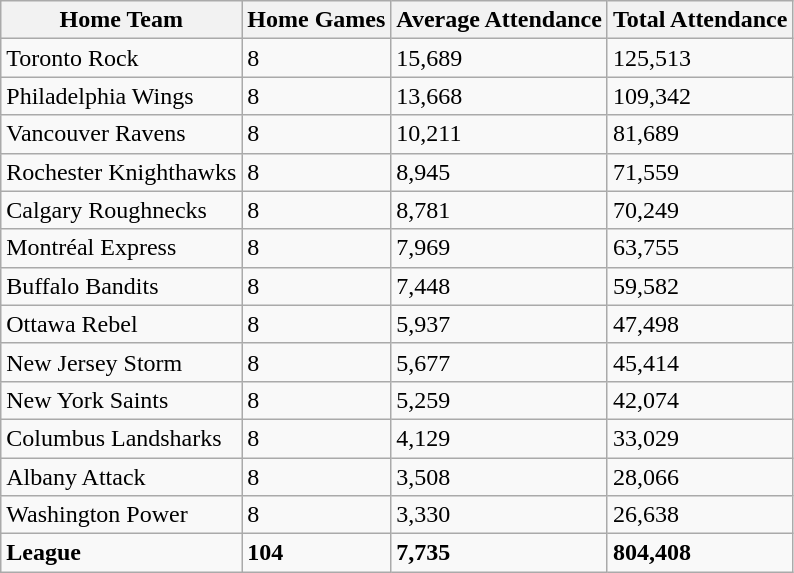<table class="wikitable sortable">
<tr>
<th>Home Team</th>
<th>Home Games</th>
<th>Average Attendance</th>
<th>Total Attendance</th>
</tr>
<tr>
<td>Toronto Rock</td>
<td>8</td>
<td>15,689</td>
<td>125,513</td>
</tr>
<tr>
<td>Philadelphia Wings</td>
<td>8</td>
<td>13,668</td>
<td>109,342</td>
</tr>
<tr>
<td>Vancouver Ravens</td>
<td>8</td>
<td>10,211</td>
<td>81,689</td>
</tr>
<tr>
<td>Rochester Knighthawks</td>
<td>8</td>
<td>8,945</td>
<td>71,559</td>
</tr>
<tr>
<td>Calgary Roughnecks</td>
<td>8</td>
<td>8,781</td>
<td>70,249</td>
</tr>
<tr>
<td>Montréal Express</td>
<td>8</td>
<td>7,969</td>
<td>63,755</td>
</tr>
<tr>
<td>Buffalo Bandits</td>
<td>8</td>
<td>7,448</td>
<td>59,582</td>
</tr>
<tr>
<td>Ottawa Rebel</td>
<td>8</td>
<td>5,937</td>
<td>47,498</td>
</tr>
<tr>
<td>New Jersey Storm</td>
<td>8</td>
<td>5,677</td>
<td>45,414</td>
</tr>
<tr>
<td>New York Saints</td>
<td>8</td>
<td>5,259</td>
<td>42,074</td>
</tr>
<tr>
<td>Columbus Landsharks</td>
<td>8</td>
<td>4,129</td>
<td>33,029</td>
</tr>
<tr>
<td>Albany Attack</td>
<td>8</td>
<td>3,508</td>
<td>28,066</td>
</tr>
<tr>
<td>Washington Power</td>
<td>8</td>
<td>3,330</td>
<td>26,638</td>
</tr>
<tr class="sortbottom">
<td><strong>League</strong></td>
<td><strong>104</strong></td>
<td><strong>7,735</strong></td>
<td><strong>804,408</strong></td>
</tr>
</table>
